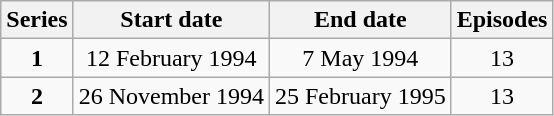<table class="wikitable" style="text-align:center;">
<tr>
<th>Series</th>
<th>Start date</th>
<th>End date</th>
<th>Episodes</th>
</tr>
<tr>
<td><strong>1</strong></td>
<td>12 February 1994</td>
<td>7 May 1994</td>
<td>13</td>
</tr>
<tr>
<td><strong>2</strong></td>
<td>26 November 1994</td>
<td>25 February 1995</td>
<td>13</td>
</tr>
</table>
